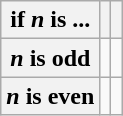<table class="wikitable">
<tr>
<th scope="col">if <em>n</em> is ...</th>
<th scope="col"></th>
<th scope="col"></th>
</tr>
<tr>
<th scope="row"><em>n</em> is odd</th>
<td></td>
<td></td>
</tr>
<tr>
<th scope="row"><em>n</em> is even</th>
<td></td>
<td></td>
</tr>
</table>
